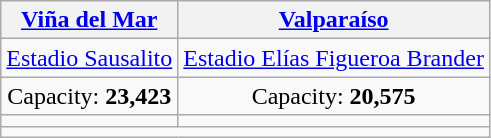<table class=wikitable style="text-align:center"">
<tr>
<th><a href='#'>Viña del Mar</a></th>
<th><a href='#'>Valparaíso</a></th>
</tr>
<tr>
<td><a href='#'>Estadio Sausalito</a></td>
<td><a href='#'>Estadio Elías Figueroa Brander</a></td>
</tr>
<tr>
<td>Capacity: <strong>23,423</strong></td>
<td>Capacity: <strong>20,575</strong></td>
</tr>
<tr>
<td></td>
<td></td>
</tr>
<tr>
<td colspan="2"></td>
</tr>
</table>
